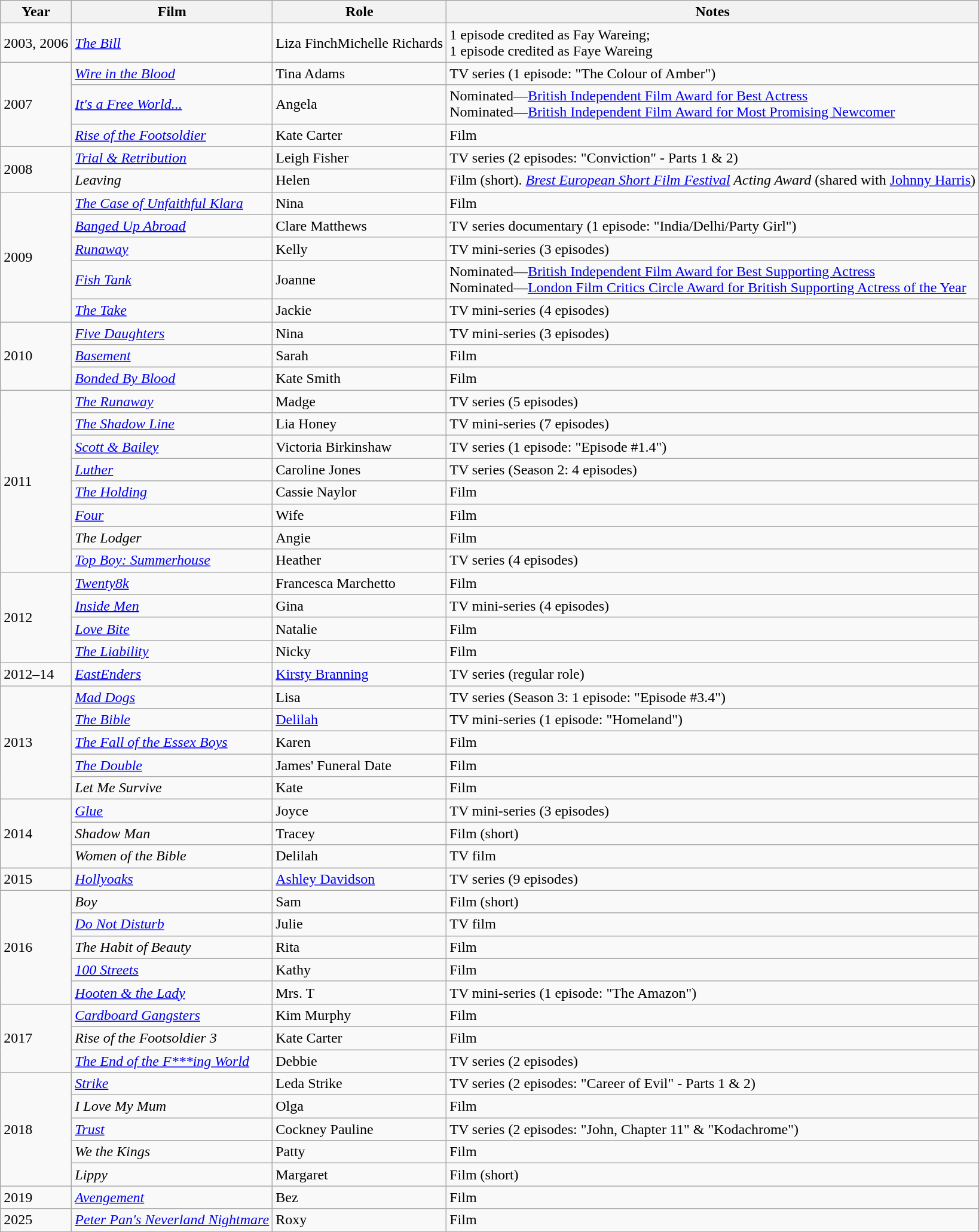<table class="wikitable">
<tr>
<th>Year</th>
<th>Film</th>
<th>Role</th>
<th>Notes</th>
</tr>
<tr>
<td>2003, 2006</td>
<td><em><a href='#'>The Bill</a></em></td>
<td>Liza FinchMichelle Richards</td>
<td>1 episode credited as Fay Wareing;<br>1 episode credited as Faye Wareing</td>
</tr>
<tr>
<td rowspan="3">2007</td>
<td><em><a href='#'>Wire in the Blood</a></em></td>
<td>Tina Adams</td>
<td>TV series (1 episode: "The Colour of Amber")</td>
</tr>
<tr>
<td><em><a href='#'>It's a Free World...</a></em></td>
<td>Angela</td>
<td>Nominated—<a href='#'>British Independent Film Award for Best Actress</a> <br> Nominated—<a href='#'>British Independent Film Award for Most Promising Newcomer</a></td>
</tr>
<tr>
<td><em><a href='#'>Rise of the Footsoldier</a></em></td>
<td>Kate Carter</td>
<td>Film</td>
</tr>
<tr>
<td rowspan="2">2008</td>
<td><em><a href='#'>Trial & Retribution</a></em></td>
<td>Leigh Fisher</td>
<td>TV series (2 episodes: "Conviction" - Parts 1 & 2)</td>
</tr>
<tr>
<td><em>Leaving</em></td>
<td>Helen</td>
<td>Film (short). <em><a href='#'>Brest European Short Film Festival</a> Acting Award</em> (shared with <a href='#'>Johnny Harris</a>)</td>
</tr>
<tr>
<td rowspan="5">2009</td>
<td><em><a href='#'>The Case of Unfaithful Klara</a></em></td>
<td>Nina</td>
<td>Film</td>
</tr>
<tr>
<td><em><a href='#'>Banged Up Abroad</a></em></td>
<td>Clare Matthews</td>
<td>TV series documentary (1 episode: "India/Delhi/Party Girl")</td>
</tr>
<tr>
<td><a href='#'><em>Runaway</em></a></td>
<td>Kelly</td>
<td>TV mini-series (3 episodes)</td>
</tr>
<tr>
<td><a href='#'><em>Fish Tank</em></a></td>
<td>Joanne</td>
<td>Nominated—<a href='#'>British Independent Film Award for Best Supporting Actress</a> <br> Nominated—<a href='#'>London Film Critics Circle Award for British Supporting Actress of the Year</a></td>
</tr>
<tr>
<td><a href='#'><em>The Take</em></a></td>
<td>Jackie</td>
<td>TV mini-series (4 episodes)</td>
</tr>
<tr>
<td rowspan="3">2010</td>
<td><em><a href='#'>Five Daughters</a></em></td>
<td>Nina</td>
<td>TV mini-series (3 episodes)</td>
</tr>
<tr>
<td><a href='#'><em>Basement</em></a></td>
<td>Sarah</td>
<td>Film</td>
</tr>
<tr>
<td><a href='#'><em>Bonded By Blood</em></a></td>
<td>Kate Smith</td>
<td>Film</td>
</tr>
<tr>
<td rowspan="8">2011</td>
<td><em><a href='#'>The Runaway</a></em></td>
<td>Madge</td>
<td>TV series (5 episodes)</td>
</tr>
<tr>
<td><a href='#'><em>The Shadow Line</em></a></td>
<td>Lia Honey</td>
<td>TV mini-series (7 episodes)</td>
</tr>
<tr>
<td><em><a href='#'>Scott & Bailey</a></em></td>
<td>Victoria Birkinshaw</td>
<td>TV series (1 episode: "Episode #1.4")</td>
</tr>
<tr>
<td><a href='#'><em>Luther</em></a></td>
<td>Caroline Jones</td>
<td>TV series (Season 2: 4 episodes)</td>
</tr>
<tr>
<td><em><a href='#'>The Holding</a></em></td>
<td>Cassie Naylor</td>
<td>Film</td>
</tr>
<tr>
<td><em><a href='#'>Four</a></em></td>
<td>Wife</td>
<td>Film</td>
</tr>
<tr>
<td><em>The Lodger</em></td>
<td>Angie</td>
<td>Film</td>
</tr>
<tr>
<td><em><a href='#'>Top Boy: Summerhouse</a></em></td>
<td>Heather</td>
<td>TV series (4 episodes)</td>
</tr>
<tr>
<td rowspan="4">2012</td>
<td><em><a href='#'>Twenty8k</a></em></td>
<td>Francesca Marchetto</td>
<td>Film</td>
</tr>
<tr>
<td><em><a href='#'>Inside Men</a></em></td>
<td>Gina</td>
<td>TV mini-series (4 episodes)</td>
</tr>
<tr>
<td><em><a href='#'>Love Bite</a></em></td>
<td>Natalie</td>
<td>Film</td>
</tr>
<tr>
<td><em><a href='#'>The Liability</a></em></td>
<td>Nicky</td>
<td>Film</td>
</tr>
<tr>
<td rowspan="1">2012–14</td>
<td><em><a href='#'>EastEnders</a></em></td>
<td><a href='#'>Kirsty Branning</a></td>
<td>TV series (regular role)</td>
</tr>
<tr>
<td rowspan="5">2013</td>
<td><em><a href='#'>Mad Dogs</a></em></td>
<td>Lisa</td>
<td>TV series (Season 3: 1 episode: "Episode #3.4")</td>
</tr>
<tr>
<td><em><a href='#'>The Bible</a></em></td>
<td><a href='#'>Delilah</a></td>
<td>TV mini-series (1 episode: "Homeland")</td>
</tr>
<tr>
<td><em><a href='#'>The Fall of the Essex Boys</a></em></td>
<td>Karen</td>
<td>Film</td>
</tr>
<tr>
<td><em><a href='#'>The Double</a></em></td>
<td>James' Funeral Date</td>
<td>Film</td>
</tr>
<tr>
<td><em>Let Me Survive</em></td>
<td>Kate</td>
<td>Film</td>
</tr>
<tr>
<td rowspan="3">2014</td>
<td><em><a href='#'>Glue</a></em></td>
<td>Joyce</td>
<td>TV mini-series (3 episodes)</td>
</tr>
<tr>
<td><em>Shadow Man</em></td>
<td>Tracey</td>
<td>Film (short)</td>
</tr>
<tr>
<td><em>Women of the Bible</em></td>
<td>Delilah</td>
<td>TV film</td>
</tr>
<tr>
<td>2015</td>
<td><em><a href='#'>Hollyoaks</a></em></td>
<td><a href='#'>Ashley Davidson</a></td>
<td>TV series (9 episodes)</td>
</tr>
<tr>
<td rowspan="5">2016</td>
<td><em>Boy</em></td>
<td>Sam</td>
<td>Film (short)</td>
</tr>
<tr>
<td><em><a href='#'>Do Not Disturb</a></em></td>
<td>Julie</td>
<td>TV film</td>
</tr>
<tr>
<td><em>The Habit of Beauty</em></td>
<td>Rita</td>
<td>Film</td>
</tr>
<tr>
<td><em><a href='#'>100 Streets</a></em></td>
<td>Kathy</td>
<td>Film</td>
</tr>
<tr>
<td><em><a href='#'>Hooten & the Lady</a></em></td>
<td>Mrs. T</td>
<td>TV mini-series (1 episode: "The Amazon")</td>
</tr>
<tr>
<td rowspan="3">2017</td>
<td><em><a href='#'>Cardboard Gangsters</a></em></td>
<td>Kim Murphy</td>
<td>Film</td>
</tr>
<tr>
<td><em>Rise of the Footsoldier 3</em></td>
<td>Kate Carter</td>
<td>Film</td>
</tr>
<tr>
<td><em><a href='#'>The End of the F***ing World</a></em></td>
<td>Debbie</td>
<td>TV series (2 episodes)</td>
</tr>
<tr>
<td rowspan="5">2018</td>
<td><em><a href='#'>Strike</a></em></td>
<td>Leda Strike</td>
<td>TV series (2 episodes: "Career of Evil" - Parts 1 & 2)</td>
</tr>
<tr>
<td><em>I Love My Mum</em></td>
<td>Olga</td>
<td>Film</td>
</tr>
<tr>
<td><em><a href='#'>Trust</a></em></td>
<td>Cockney Pauline</td>
<td>TV series (2 episodes: "John, Chapter 11" & "Kodachrome")</td>
</tr>
<tr>
<td><em>We the Kings</em></td>
<td>Patty</td>
<td>Film</td>
</tr>
<tr>
<td><em>Lippy</em></td>
<td>Margaret</td>
<td>Film (short)</td>
</tr>
<tr>
<td>2019</td>
<td><em><a href='#'>Avengement</a></em></td>
<td>Bez</td>
<td>Film</td>
</tr>
<tr>
<td>2025</td>
<td><em><a href='#'>Peter Pan's Neverland Nightmare</a></em></td>
<td>Roxy</td>
<td>Film</td>
</tr>
</table>
